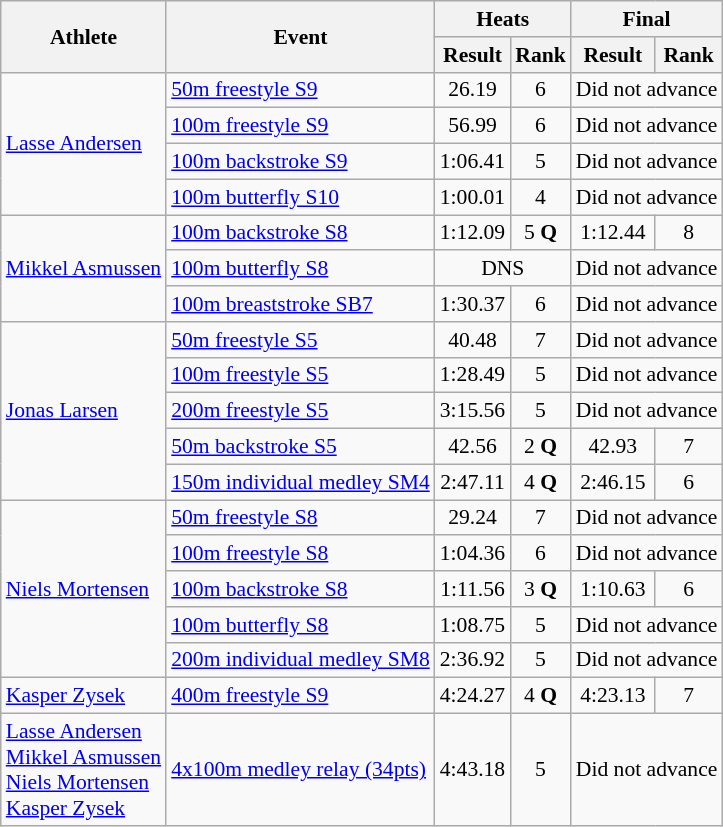<table class=wikitable style="font-size:90%">
<tr>
<th rowspan="2">Athlete</th>
<th rowspan="2">Event</th>
<th colspan="2">Heats</th>
<th colspan="2">Final</th>
</tr>
<tr>
<th>Result</th>
<th>Rank</th>
<th>Result</th>
<th>Rank</th>
</tr>
<tr align=center>
<td align=left rowspan=4><a href='#'>Lasse Andersen</a></td>
<td align=left><a href='#'>50m freestyle S9</a></td>
<td>26.19</td>
<td>6</td>
<td colspan=2>Did not advance</td>
</tr>
<tr align=center>
<td align=left><a href='#'>100m freestyle S9</a></td>
<td>56.99</td>
<td>6</td>
<td colspan=2>Did not advance</td>
</tr>
<tr align=center>
<td align=left><a href='#'>100m backstroke S9</a></td>
<td>1:06.41</td>
<td>5</td>
<td colspan=2>Did not advance</td>
</tr>
<tr align=center>
<td align=left><a href='#'>100m butterfly S10</a></td>
<td>1:00.01</td>
<td>4</td>
<td colspan=2>Did not advance</td>
</tr>
<tr align=center>
<td align=left rowspan=3><a href='#'>Mikkel Asmussen</a></td>
<td align=left><a href='#'>100m backstroke S8</a></td>
<td>1:12.09</td>
<td>5 <strong>Q</strong></td>
<td>1:12.44</td>
<td>8</td>
</tr>
<tr align=center>
<td align=left><a href='#'>100m butterfly S8</a></td>
<td colspan=2>DNS</td>
<td colspan=2>Did not advance</td>
</tr>
<tr align=center>
<td align=left><a href='#'>100m breaststroke SB7</a></td>
<td>1:30.37</td>
<td>6</td>
<td colspan=2>Did not advance</td>
</tr>
<tr align=center>
<td align=left rowspan=5><a href='#'>Jonas Larsen</a></td>
<td align=left><a href='#'>50m freestyle S5</a></td>
<td>40.48</td>
<td>7</td>
<td colspan=2>Did not advance</td>
</tr>
<tr align=center>
<td align=left><a href='#'>100m freestyle S5</a></td>
<td>1:28.49</td>
<td>5</td>
<td colspan=2>Did not advance</td>
</tr>
<tr align=center>
<td align=left><a href='#'>200m freestyle S5</a></td>
<td>3:15.56</td>
<td>5</td>
<td colspan=2>Did not advance</td>
</tr>
<tr align=center>
<td align=left><a href='#'>50m backstroke S5</a></td>
<td>42.56</td>
<td>2 <strong>Q</strong></td>
<td>42.93</td>
<td>7</td>
</tr>
<tr align=center>
<td align=left><a href='#'>150m individual medley SM4</a></td>
<td>2:47.11</td>
<td>4 <strong>Q</strong></td>
<td>2:46.15</td>
<td>6</td>
</tr>
<tr align=center>
<td align=left rowspan=5><a href='#'>Niels Mortensen</a></td>
<td align=left><a href='#'>50m freestyle S8</a></td>
<td>29.24</td>
<td>7</td>
<td colspan=2>Did not advance</td>
</tr>
<tr align=center>
<td align=left><a href='#'>100m freestyle S8</a></td>
<td>1:04.36</td>
<td>6</td>
<td colspan=2>Did not advance</td>
</tr>
<tr align=center>
<td align=left><a href='#'>100m backstroke S8</a></td>
<td>1:11.56</td>
<td>3 <strong>Q</strong></td>
<td>1:10.63</td>
<td>6</td>
</tr>
<tr align=center>
<td align=left><a href='#'>100m butterfly S8</a></td>
<td>1:08.75</td>
<td>5</td>
<td colspan=2>Did not advance</td>
</tr>
<tr align=center>
<td align=left><a href='#'>200m individual medley SM8</a></td>
<td>2:36.92</td>
<td>5</td>
<td colspan=2>Did not advance</td>
</tr>
<tr align=center>
<td align=left><a href='#'>Kasper Zysek</a></td>
<td align=left><a href='#'>400m freestyle S9</a></td>
<td>4:24.27</td>
<td>4 <strong>Q</strong></td>
<td>4:23.13</td>
<td>7</td>
</tr>
<tr align=center>
<td align=left><a href='#'>Lasse Andersen</a><br><a href='#'>Mikkel Asmussen</a><br><a href='#'>Niels Mortensen</a><br><a href='#'>Kasper Zysek</a></td>
<td align=left><a href='#'>4x100m medley relay (34pts)</a></td>
<td>4:43.18</td>
<td>5</td>
<td colspan=2>Did not advance</td>
</tr>
</table>
